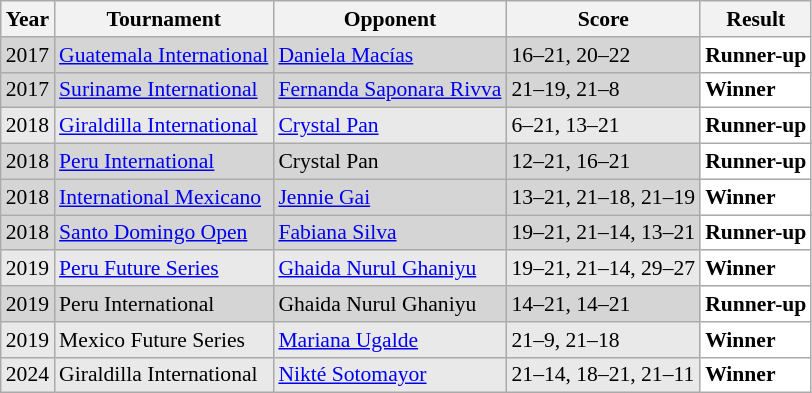<table class="sortable wikitable" style="font-size: 90%;">
<tr>
<th>Year</th>
<th>Tournament</th>
<th>Opponent</th>
<th>Score</th>
<th>Result</th>
</tr>
<tr style="background:#D5D5D5">
<td align="center">2017</td>
<td align="left"><a href='#'>Guatemala International</a></td>
<td align="left"> <a href='#'>Daniela Macías</a></td>
<td align="left">16–21, 20–22</td>
<td style="text-align:left; background:white"> <strong>Runner-up</strong></td>
</tr>
<tr style="background:#D5D5D5">
<td align="center">2017</td>
<td align="left"><a href='#'>Suriname International</a></td>
<td align="left"> <a href='#'>Fernanda Saponara Rivva</a></td>
<td align="left">21–19, 21–8</td>
<td style="text-align:left; background:white"> <strong>Winner</strong></td>
</tr>
<tr style="background:#E9E9E9">
<td align="center">2018</td>
<td align="left"><a href='#'>Giraldilla International</a></td>
<td align="left"> <a href='#'>Crystal Pan</a></td>
<td align="left">6–21, 13–21</td>
<td style="text-align:left; background:white"> <strong>Runner-up</strong></td>
</tr>
<tr style="background:#D5D5D5">
<td align="center">2018</td>
<td align="left"><a href='#'>Peru International</a></td>
<td align="left"> Crystal Pan</td>
<td align="left">12–21, 16–21</td>
<td style="text-align:left; background:white"> <strong>Runner-up</strong></td>
</tr>
<tr style="background:#D5D5D5">
<td align="center">2018</td>
<td align="left"><a href='#'>International Mexicano</a></td>
<td align="left"> <a href='#'>Jennie Gai</a></td>
<td align="left">13–21, 21–18, 21–19</td>
<td style="text-align:left; background:white"> <strong>Winner</strong></td>
</tr>
<tr style="background:#D5D5D5">
<td align="center">2018</td>
<td align="left"><a href='#'>Santo Domingo Open</a></td>
<td align="left"> <a href='#'>Fabiana Silva</a></td>
<td align="left">19–21, 21–14, 13–21</td>
<td style="text-align:left; background:white"> <strong>Runner-up</strong></td>
</tr>
<tr style="background:#E9E9E9">
<td align="center">2019</td>
<td align="left"><a href='#'>Peru Future Series</a></td>
<td align="left"> <a href='#'>Ghaida Nurul Ghaniyu</a></td>
<td align="left">19–21, 21–14, 29–27</td>
<td style="text-align:left; background:white"> <strong>Winner</strong></td>
</tr>
<tr style="background:#D5D5D5">
<td align="center">2019</td>
<td align="left">Peru International</td>
<td align="left"> Ghaida Nurul Ghaniyu</td>
<td align="left">14–21, 14–21</td>
<td style="text-align:left; background:white"> <strong>Runner-up</strong></td>
</tr>
<tr style="background:#E9E9E9">
<td align="center">2019</td>
<td align="left">Mexico Future Series</td>
<td align="left"> <a href='#'>Mariana Ugalde</a></td>
<td align="left">21–9, 21–18</td>
<td style="text-align:left; background:white"> <strong>Winner</strong></td>
</tr>
<tr style="background:#E9E9E9">
<td align="center">2024</td>
<td align="left">Giraldilla International</td>
<td align="left"> <a href='#'>Nikté Sotomayor</a></td>
<td align="left">21–14, 18–21, 21–11</td>
<td style="text-align:left; background:white"> <strong>Winner</strong></td>
</tr>
</table>
